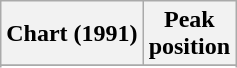<table class="wikitable sortable">
<tr>
<th align="left">Chart (1991)</th>
<th style="text-align:center;">Peak<br>position</th>
</tr>
<tr>
</tr>
<tr>
</tr>
</table>
